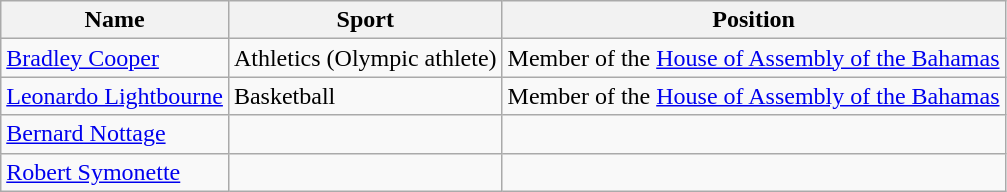<table class="wikitable sortable">
<tr>
<th>Name</th>
<th>Sport</th>
<th>Position</th>
</tr>
<tr>
<td data-sort-value="Cooper,Bradley"><a href='#'>Bradley Cooper</a></td>
<td>Athletics (Olympic athlete)</td>
<td>Member of the <a href='#'>House of Assembly of the Bahamas</a></td>
</tr>
<tr>
<td><a href='#'>Leonardo Lightbourne</a></td>
<td>Basketball</td>
<td>Member of the <a href='#'>House of Assembly of the Bahamas</a></td>
</tr>
<tr>
<td data-sort-value="Nottage,Bernard"><a href='#'>Bernard Nottage</a></td>
<td></td>
<td></td>
</tr>
<tr>
<td data-sort-value="Symonette,Robert"><a href='#'>Robert Symonette</a></td>
<td></td>
<td></td>
</tr>
</table>
